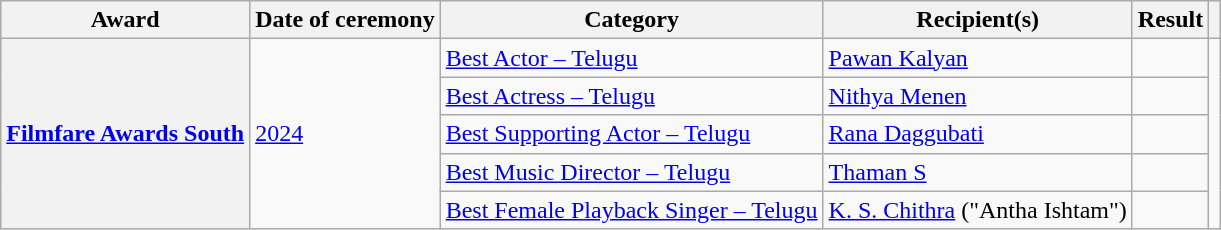<table class="wikitable plainrowheaders sortable">
<tr>
<th scope="col">Award</th>
<th scope="col">Date of ceremony</th>
<th scope="col">Category</th>
<th scope="col">Recipient(s)</th>
<th scope="col">Result</th>
<th scope="col" class="unsortable"></th>
</tr>
<tr>
<th rowspan="5" scope="row"><a href='#'>Filmfare Awards South</a></th>
<td rowspan="5"><a href='#'>2024</a></td>
<td><a href='#'>Best Actor – Telugu</a></td>
<td><a href='#'>Pawan Kalyan</a></td>
<td></td>
<td rowspan="5"></td>
</tr>
<tr>
<td><a href='#'>Best Actress – Telugu</a></td>
<td><a href='#'>Nithya Menen</a></td>
<td></td>
</tr>
<tr>
<td><a href='#'>Best Supporting Actor – Telugu</a></td>
<td><a href='#'>Rana Daggubati</a></td>
<td></td>
</tr>
<tr>
<td><a href='#'>Best Music Director – Telugu</a></td>
<td><a href='#'>Thaman S</a></td>
<td></td>
</tr>
<tr>
<td><a href='#'>Best Female Playback Singer – Telugu</a></td>
<td><a href='#'>K. S. Chithra</a> ("Antha Ishtam")</td>
<td></td>
</tr>
</table>
